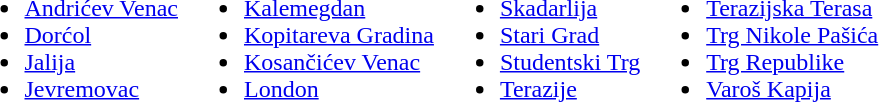<table>
<tr valign=top>
<td><br><ul><li><a href='#'>Andrićev Venac</a></li><li><a href='#'>Dorćol</a></li><li><a href='#'>Jalija</a></li><li><a href='#'>Jevremovac</a></li></ul></td>
<td><br><ul><li><a href='#'>Kalemegdan</a></li><li><a href='#'>Kopitareva Gradina</a></li><li><a href='#'>Kosančićev Venac</a></li><li><a href='#'>London</a></li></ul></td>
<td><br><ul><li><a href='#'>Skadarlija</a></li><li><a href='#'>Stari Grad</a></li><li><a href='#'>Studentski Trg</a></li><li><a href='#'>Terazije</a></li></ul></td>
<td><br><ul><li><a href='#'>Terazijska Terasa</a></li><li><a href='#'>Trg Nikole Pašića</a></li><li><a href='#'>Trg Republike</a></li><li><a href='#'>Varoš Kapija</a></li></ul></td>
</tr>
</table>
